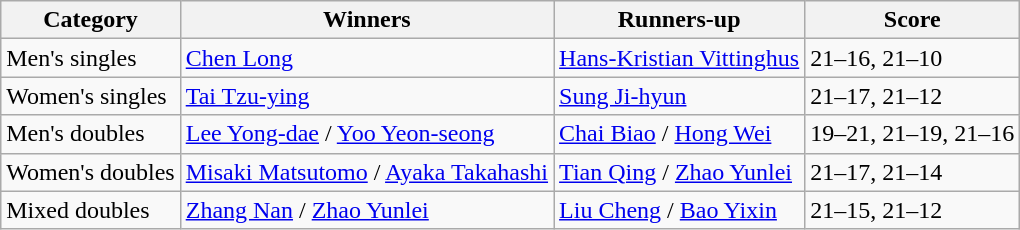<table class=wikitable style="white-space:nowrap;">
<tr>
<th>Category</th>
<th>Winners</th>
<th>Runners-up</th>
<th>Score</th>
</tr>
<tr>
<td>Men's singles</td>
<td> <a href='#'>Chen Long</a></td>
<td> <a href='#'>Hans-Kristian Vittinghus</a></td>
<td>21–16, 21–10</td>
</tr>
<tr>
<td>Women's singles</td>
<td> <a href='#'>Tai Tzu-ying</a></td>
<td> <a href='#'>Sung Ji-hyun</a></td>
<td>21–17, 21–12</td>
</tr>
<tr>
<td>Men's doubles</td>
<td> <a href='#'>Lee Yong-dae</a> / <a href='#'>Yoo Yeon-seong</a></td>
<td> <a href='#'>Chai Biao</a> / <a href='#'>Hong Wei</a></td>
<td>19–21, 21–19, 21–16</td>
</tr>
<tr>
<td>Women's doubles</td>
<td> <a href='#'>Misaki Matsutomo</a> / <a href='#'>Ayaka Takahashi</a></td>
<td> <a href='#'>Tian Qing</a> / <a href='#'>Zhao Yunlei</a></td>
<td>21–17, 21–14</td>
</tr>
<tr>
<td>Mixed doubles</td>
<td> <a href='#'>Zhang Nan</a> / <a href='#'>Zhao Yunlei</a></td>
<td> <a href='#'>Liu Cheng</a> / <a href='#'>Bao Yixin</a></td>
<td>21–15, 21–12</td>
</tr>
</table>
